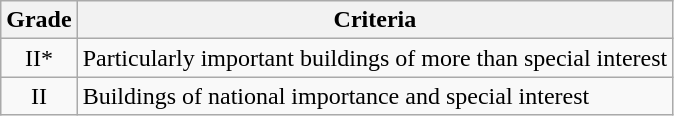<table class="wikitable">
<tr>
<th>Grade</th>
<th>Criteria</th>
</tr>
<tr>
<td align="center" >II*</td>
<td>Particularly important buildings of more than special interest</td>
</tr>
<tr>
<td align="center" >II</td>
<td>Buildings of national importance and special interest</td>
</tr>
</table>
